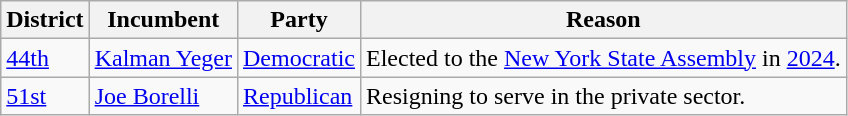<table class="wikitable">
<tr>
<th>District</th>
<th>Incumbent</th>
<th>Party</th>
<th>Reason</th>
</tr>
<tr>
<td><a href='#'>44th</a></td>
<td><a href='#'>Kalman Yeger</a></td>
<td><a href='#'>Democratic</a></td>
<td>Elected to the <a href='#'>New York State Assembly</a> in <a href='#'>2024</a>.</td>
</tr>
<tr>
<td><a href='#'>51st</a></td>
<td><a href='#'>Joe Borelli</a></td>
<td><a href='#'>Republican</a></td>
<td>Resigning to serve in the private sector.</td>
</tr>
</table>
